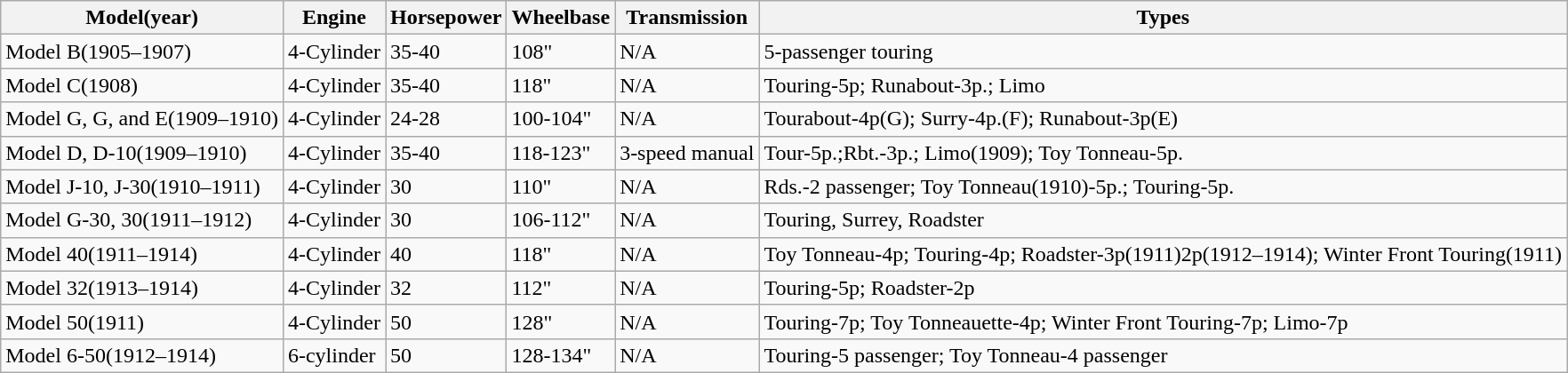<table class="wikitable">
<tr>
<th>Model(year)</th>
<th>Engine</th>
<th>Horsepower</th>
<th>Wheelbase</th>
<th>Transmission</th>
<th>Types</th>
</tr>
<tr>
<td>Model B(1905–1907)</td>
<td>4-Cylinder</td>
<td>35-40</td>
<td>108"</td>
<td>N/A</td>
<td>5-passenger touring</td>
</tr>
<tr>
<td>Model C(1908)</td>
<td>4-Cylinder</td>
<td>35-40</td>
<td>118"</td>
<td>N/A</td>
<td>Touring-5p; Runabout-3p.; Limo</td>
</tr>
<tr>
<td>Model G, G, and E(1909–1910)</td>
<td>4-Cylinder</td>
<td>24-28</td>
<td>100-104"</td>
<td>N/A</td>
<td>Tourabout-4p(G); Surry-4p.(F); Runabout-3p(E)</td>
</tr>
<tr>
<td>Model D, D-10(1909–1910)</td>
<td>4-Cylinder</td>
<td>35-40</td>
<td>118-123"</td>
<td>3-speed manual</td>
<td>Tour-5p.;Rbt.-3p.; Limo(1909); Toy Tonneau-5p.</td>
</tr>
<tr>
<td>Model J-10, J-30(1910–1911)</td>
<td>4-Cylinder</td>
<td>30</td>
<td>110"</td>
<td>N/A</td>
<td>Rds.-2 passenger; Toy Tonneau(1910)-5p.; Touring-5p.</td>
</tr>
<tr>
<td>Model G-30, 30(1911–1912)</td>
<td>4-Cylinder</td>
<td>30</td>
<td>106-112"</td>
<td>N/A</td>
<td>Touring, Surrey, Roadster</td>
</tr>
<tr>
<td>Model 40(1911–1914)</td>
<td>4-Cylinder</td>
<td>40</td>
<td>118"</td>
<td>N/A</td>
<td>Toy Tonneau-4p; Touring-4p; Roadster-3p(1911)2p(1912–1914); Winter Front Touring(1911)</td>
</tr>
<tr>
<td>Model 32(1913–1914)</td>
<td>4-Cylinder</td>
<td>32</td>
<td>112"</td>
<td>N/A</td>
<td>Touring-5p; Roadster-2p</td>
</tr>
<tr>
<td>Model 50(1911)</td>
<td>4-Cylinder</td>
<td>50</td>
<td>128"</td>
<td>N/A</td>
<td>Touring-7p; Toy Tonneauette-4p; Winter Front Touring-7p; Limo-7p</td>
</tr>
<tr>
<td>Model 6-50(1912–1914)</td>
<td>6-cylinder</td>
<td>50</td>
<td>128-134"</td>
<td>N/A</td>
<td>Touring-5 passenger; Toy Tonneau-4 passenger</td>
</tr>
</table>
